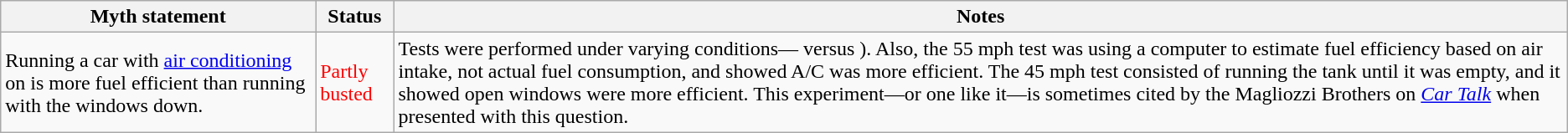<table class="wikitable plainrowheaders">
<tr>
<th>Myth statement</th>
<th>Status</th>
<th>Notes</th>
</tr>
<tr>
<td>Running a car with <a href='#'>air conditioning</a> on is more fuel efficient than running with the windows down.</td>
<td style="color:red">Partly busted</td>
<td>Tests were performed under varying conditions— versus ). Also, the 55 mph test was using a computer to estimate fuel efficiency based on air intake, not actual fuel consumption, and showed A/C was more efficient. The 45 mph test consisted of running the tank until it was empty, and it showed open windows were more efficient. This experiment—or one like it—is sometimes cited by the Magliozzi Brothers on <em><a href='#'>Car Talk</a></em> when presented with this question.</td>
</tr>
</table>
